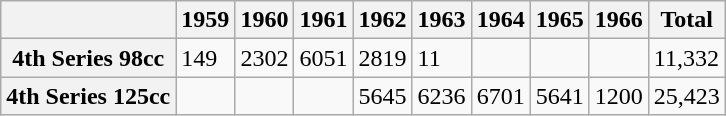<table class="wikitable">
<tr>
<th></th>
<th>1959</th>
<th>1960</th>
<th>1961</th>
<th>1962</th>
<th>1963</th>
<th>1964</th>
<th>1965</th>
<th>1966</th>
<th>Total</th>
</tr>
<tr>
<th>4th Series 98cc</th>
<td>149</td>
<td>2302</td>
<td>6051</td>
<td>2819</td>
<td>11</td>
<td></td>
<td></td>
<td></td>
<td>11,332</td>
</tr>
<tr>
<th>4th Series 125cc</th>
<td></td>
<td></td>
<td></td>
<td>5645</td>
<td>6236</td>
<td>6701</td>
<td>5641</td>
<td>1200</td>
<td>25,423</td>
</tr>
</table>
